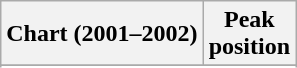<table class="wikitable sortable">
<tr>
<th align="left">Chart (2001–2002)</th>
<th align="center">Peak<br>position</th>
</tr>
<tr>
</tr>
<tr>
</tr>
</table>
